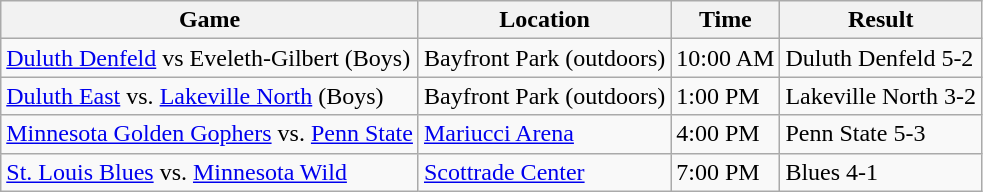<table class="wikitable">
<tr>
<th>Game</th>
<th>Location</th>
<th>Time</th>
<th>Result</th>
</tr>
<tr>
<td><a href='#'>Duluth Denfeld</a> vs Eveleth-Gilbert (Boys)</td>
<td>Bayfront Park (outdoors)</td>
<td>10:00 AM</td>
<td>Duluth Denfeld 5-2</td>
</tr>
<tr>
<td><a href='#'>Duluth East</a> vs. <a href='#'>Lakeville North</a> (Boys)</td>
<td>Bayfront Park (outdoors)</td>
<td>1:00 PM</td>
<td>Lakeville North 3-2</td>
</tr>
<tr>
<td><a href='#'>Minnesota Golden Gophers</a> vs. <a href='#'>Penn State</a></td>
<td><a href='#'>Mariucci Arena</a></td>
<td>4:00 PM</td>
<td>Penn State 5-3</td>
</tr>
<tr>
<td><a href='#'>St. Louis Blues</a> vs. <a href='#'>Minnesota Wild</a></td>
<td><a href='#'>Scottrade Center</a></td>
<td>7:00 PM</td>
<td>Blues 4-1</td>
</tr>
</table>
